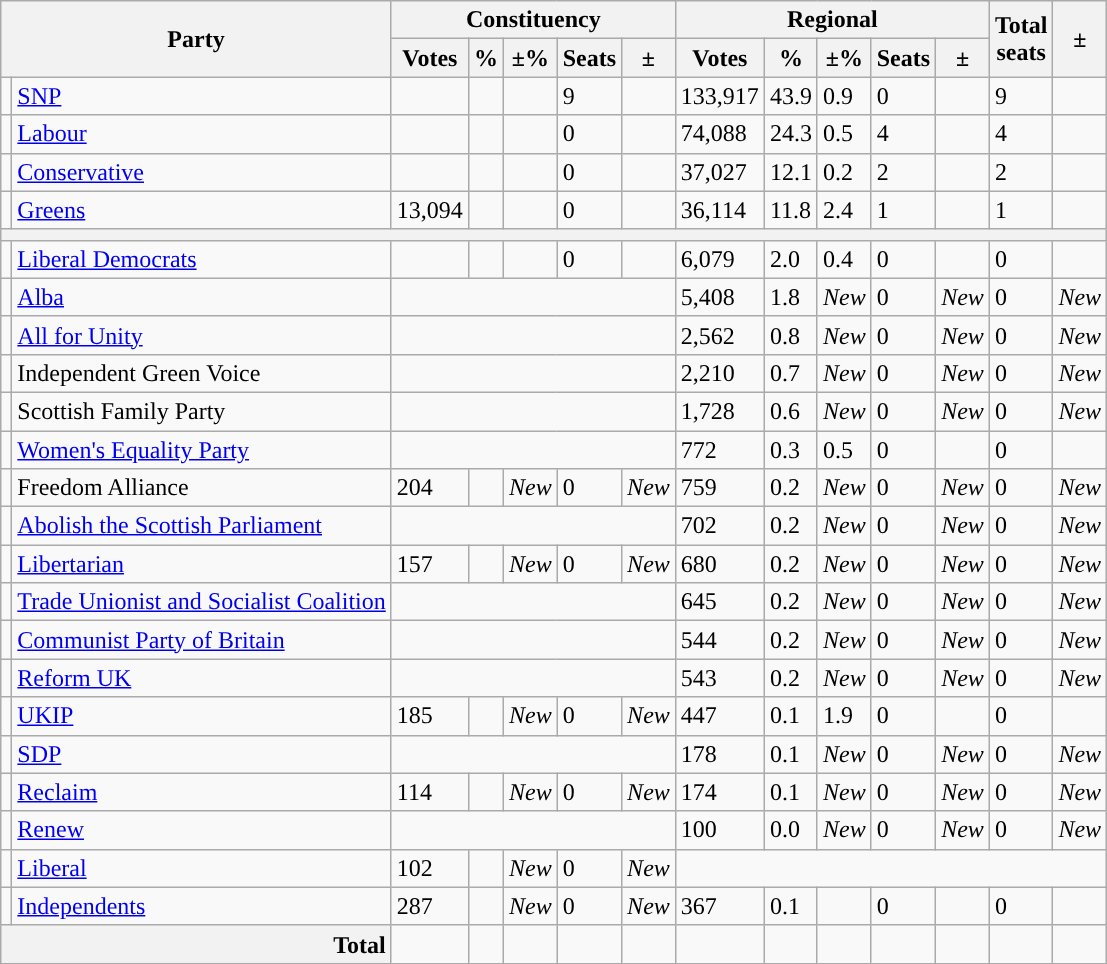<table class="wikitable sortable">
<tr>
<th colspan="2" rowspan="2">Party</th>
<th colspan="5">Constituency</th>
<th colspan="5">Regional</th>
<th rowspan="2">Total<br>seats</th>
<th rowspan="2">±</th>
</tr>
<tr>
<th>Votes</th>
<th>%</th>
<th>±%</th>
<th>Seats</th>
<th>±</th>
<th>Votes</th>
<th>%</th>
<th>±%</th>
<th>Seats</th>
<th>±</th>
</tr>
<tr>
<td style="color:inherit;background:"></td>
<td><a href='#'>SNP</a></td>
<td></td>
<td></td>
<td></td>
<td>9</td>
<td></td>
<td>133,917</td>
<td>43.9</td>
<td>0.9</td>
<td>0</td>
<td></td>
<td>9</td>
<td></td>
</tr>
<tr>
<td style="color:inherit;background:"></td>
<td><a href='#'>Labour</a></td>
<td></td>
<td></td>
<td></td>
<td>0</td>
<td></td>
<td>74,088</td>
<td>24.3</td>
<td>0.5</td>
<td>4</td>
<td></td>
<td>4</td>
<td></td>
</tr>
<tr>
<td style="color:inherit;background:"></td>
<td><a href='#'>Conservative</a></td>
<td></td>
<td></td>
<td></td>
<td>0</td>
<td></td>
<td>37,027</td>
<td>12.1</td>
<td>0.2</td>
<td>2</td>
<td></td>
<td>2</td>
<td></td>
</tr>
<tr>
<td style="color:inherit;background:"></td>
<td><a href='#'>Greens</a></td>
<td>13,094</td>
<td></td>
<td></td>
<td>0</td>
<td></td>
<td>36,114</td>
<td>11.8</td>
<td>2.4</td>
<td>1</td>
<td></td>
<td>1</td>
<td></td>
</tr>
<tr>
<th colspan=14></th>
</tr>
<tr>
<td style="color:inherit;background:"></td>
<td><a href='#'>Liberal Democrats</a></td>
<td></td>
<td></td>
<td></td>
<td>0</td>
<td></td>
<td>6,079</td>
<td>2.0</td>
<td>0.4</td>
<td>0</td>
<td></td>
<td>0</td>
<td></td>
</tr>
<tr>
<td style="color:inherit;background:"></td>
<td><a href='#'>Alba</a></td>
<td colspan="5"></td>
<td>5,408</td>
<td>1.8</td>
<td><em>New</em></td>
<td>0</td>
<td><em>New</em></td>
<td>0</td>
<td><em>New</em></td>
</tr>
<tr>
<td style="color:inherit;background:"></td>
<td><a href='#'>All for Unity</a></td>
<td colspan="5"></td>
<td>2,562</td>
<td>0.8</td>
<td><em>New</em></td>
<td>0</td>
<td><em>New</em></td>
<td>0</td>
<td><em>New</em></td>
</tr>
<tr>
<td style="color:inherit;background:"></td>
<td>Independent Green Voice</td>
<td colspan="5"></td>
<td>2,210</td>
<td>0.7</td>
<td><em>New</em></td>
<td>0</td>
<td><em>New</em></td>
<td>0</td>
<td><em>New</em></td>
</tr>
<tr>
<td style="color:inherit;background:"></td>
<td>Scottish Family Party</td>
<td colspan="5"></td>
<td>1,728</td>
<td>0.6</td>
<td><em>New</em></td>
<td>0</td>
<td><em>New</em></td>
<td>0</td>
<td><em>New</em></td>
</tr>
<tr>
<td style="color:inherit;background:"></td>
<td><a href='#'>Women's Equality Party</a></td>
<td colspan="5"></td>
<td>772</td>
<td>0.3</td>
<td>0.5</td>
<td>0</td>
<td></td>
<td>0</td>
<td></td>
</tr>
<tr>
<td style="color:inherit;background:"></td>
<td>Freedom Alliance</td>
<td>204</td>
<td></td>
<td><em>New</em></td>
<td>0</td>
<td><em>New</em></td>
<td>759</td>
<td>0.2</td>
<td><em>New</em></td>
<td>0</td>
<td><em>New</em></td>
<td>0</td>
<td><em>New</em></td>
</tr>
<tr>
<td style="color:inherit;background:"></td>
<td><a href='#'>Abolish the Scottish Parliament</a></td>
<td colspan="5"></td>
<td>702</td>
<td>0.2</td>
<td><em>New</em></td>
<td>0</td>
<td><em>New</em></td>
<td>0</td>
<td><em>New</em></td>
</tr>
<tr>
<td style="color:inherit;background:"></td>
<td><a href='#'>Libertarian</a></td>
<td>157</td>
<td></td>
<td><em>New</em></td>
<td>0</td>
<td><em>New</em></td>
<td>680</td>
<td>0.2</td>
<td><em>New</em></td>
<td>0</td>
<td><em>New</em></td>
<td>0</td>
<td><em>New</em></td>
</tr>
<tr>
<td style="color:inherit;background:"></td>
<td><a href='#'>Trade Unionist and Socialist Coalition</a></td>
<td colspan="5"></td>
<td>645</td>
<td>0.2</td>
<td><em>New</em></td>
<td>0</td>
<td><em>New</em></td>
<td>0</td>
<td><em>New</em></td>
</tr>
<tr>
<td style="color:inherit;background:"></td>
<td><a href='#'>Communist Party of Britain</a></td>
<td colspan="5"></td>
<td>544</td>
<td>0.2</td>
<td><em>New</em></td>
<td>0</td>
<td><em>New</em></td>
<td>0</td>
<td><em>New</em></td>
</tr>
<tr>
<td style="color:inherit;background:"></td>
<td><a href='#'>Reform UK</a></td>
<td colspan="5"></td>
<td>543</td>
<td>0.2</td>
<td><em>New</em></td>
<td>0</td>
<td><em>New</em></td>
<td>0</td>
<td><em>New</em></td>
</tr>
<tr>
<td style="color:inherit;background:"></td>
<td><a href='#'>UKIP</a></td>
<td>185</td>
<td></td>
<td><em>New</em></td>
<td>0</td>
<td><em>New</em></td>
<td>447</td>
<td>0.1</td>
<td>1.9</td>
<td>0</td>
<td></td>
<td>0</td>
<td></td>
</tr>
<tr>
<td style="color:inherit;background:"></td>
<td><a href='#'>SDP</a></td>
<td colspan="5"></td>
<td>178</td>
<td>0.1</td>
<td><em>New</em></td>
<td>0</td>
<td><em>New</em></td>
<td>0</td>
<td><em>New</em></td>
</tr>
<tr>
<td style="color:inherit;background:"></td>
<td><a href='#'>Reclaim</a></td>
<td>114</td>
<td></td>
<td><em>New</em></td>
<td>0</td>
<td><em>New</em></td>
<td>174</td>
<td>0.1</td>
<td><em>New</em></td>
<td>0</td>
<td><em>New</em></td>
<td>0</td>
<td><em>New</em></td>
</tr>
<tr>
<td style="color:inherit;background:"></td>
<td><a href='#'>Renew</a></td>
<td colspan="5"></td>
<td>100</td>
<td>0.0</td>
<td><em>New</em></td>
<td>0</td>
<td><em>New</em></td>
<td>0</td>
<td><em>New</em></td>
</tr>
<tr>
<td style="color:inherit;background:"></td>
<td><a href='#'>Liberal</a></td>
<td>102</td>
<td></td>
<td><em>New</em></td>
<td>0</td>
<td><em>New</em></td>
<td colspan="7"></td>
</tr>
<tr>
<td style="color:inherit;background:"></td>
<td><a href='#'>Independents</a></td>
<td>287</td>
<td></td>
<td><em>New</em></td>
<td>0</td>
<td><em>New</em></td>
<td>367</td>
<td>0.1</td>
<td></td>
<td>0</td>
<td></td>
<td>0</td>
<td></td>
</tr>
<tr class="sortbottom">
<th colspan="2" style="text-align:right;"><strong>Total</strong></th>
<td></td>
<td></td>
<td></td>
<td></td>
<td></td>
<td></td>
<td></td>
<td></td>
<td></td>
<td></td>
<td></td>
<td></td>
</tr>
</table>
